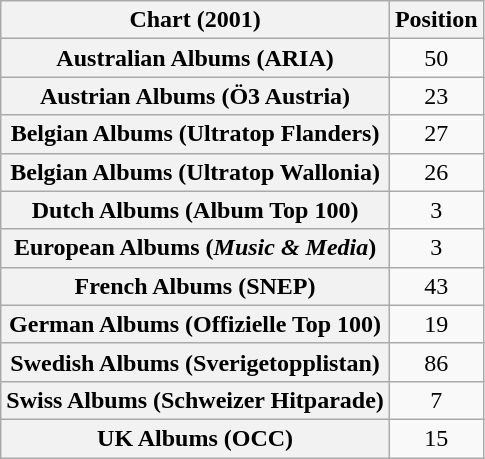<table class="wikitable sortable plainrowheaders" style="text-align:center">
<tr>
<th scope="col">Chart (2001)</th>
<th scope="col">Position</th>
</tr>
<tr>
<th scope="row">Australian Albums (ARIA)</th>
<td>50</td>
</tr>
<tr>
<th scope="row">Austrian Albums (Ö3 Austria)</th>
<td>23</td>
</tr>
<tr>
<th scope="row">Belgian Albums (Ultratop Flanders)</th>
<td>27</td>
</tr>
<tr>
<th scope="row">Belgian Albums (Ultratop Wallonia)</th>
<td>26</td>
</tr>
<tr>
<th scope="row">Dutch Albums (Album Top 100)</th>
<td>3</td>
</tr>
<tr>
<th scope="row">European Albums (<em>Music & Media</em>)</th>
<td>3</td>
</tr>
<tr>
<th scope="row">French Albums (SNEP)</th>
<td>43</td>
</tr>
<tr>
<th scope="row">German Albums (Offizielle Top 100)</th>
<td>19</td>
</tr>
<tr>
<th scope="row">Swedish Albums (Sverigetopplistan)</th>
<td>86</td>
</tr>
<tr>
<th scope="row">Swiss Albums (Schweizer Hitparade)</th>
<td>7</td>
</tr>
<tr>
<th scope="row">UK Albums (OCC)</th>
<td>15</td>
</tr>
</table>
